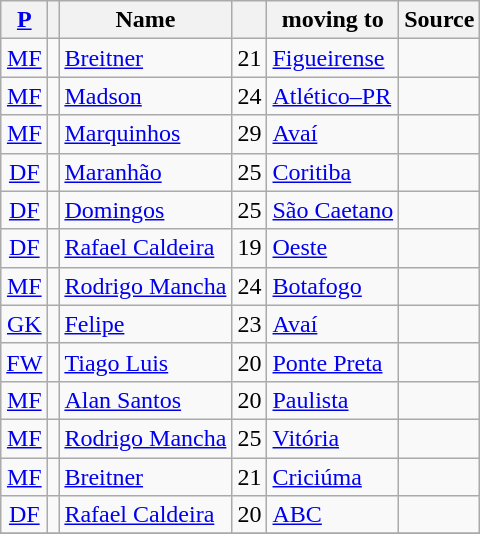<table class="wikitable sortable" style="text-align:center;">
<tr>
<th><a href='#'>P</a></th>
<th></th>
<th>Name</th>
<th></th>
<th>moving to</th>
<th>Source</th>
</tr>
<tr>
<td><a href='#'>MF</a></td>
<td></td>
<td style="text-align:left;"><a href='#'>Breitner</a></td>
<td>21</td>
<td style="text-align:left;"><a href='#'>Figueirense</a></td>
<td><small></small></td>
</tr>
<tr>
<td><a href='#'>MF</a></td>
<td></td>
<td style="text-align:left;"><a href='#'>Madson</a></td>
<td>24</td>
<td style="text-align:left;"><a href='#'>Atlético–PR</a></td>
<td><small></small></td>
</tr>
<tr>
<td><a href='#'>MF</a></td>
<td></td>
<td style="text-align:left;"><a href='#'>Marquinhos</a></td>
<td>29</td>
<td style="text-align:left;"><a href='#'>Avaí</a></td>
<td><small></small></td>
</tr>
<tr>
<td><a href='#'>DF</a></td>
<td></td>
<td style="text-align:left;"><a href='#'>Maranhão</a></td>
<td>25</td>
<td style="text-align:left;"><a href='#'>Coritiba</a></td>
<td><small></small></td>
</tr>
<tr>
<td><a href='#'>DF</a></td>
<td></td>
<td style="text-align:left;"><a href='#'>Domingos</a></td>
<td>25</td>
<td style="text-align:left;"><a href='#'>São Caetano</a></td>
<td><small></small></td>
</tr>
<tr>
<td><a href='#'>DF</a></td>
<td></td>
<td style="text-align:left;"><a href='#'>Rafael Caldeira</a></td>
<td>19</td>
<td style="text-align:left;"><a href='#'>Oeste</a></td>
<td><small></small></td>
</tr>
<tr>
<td><a href='#'>MF</a></td>
<td></td>
<td style="text-align:left;"><a href='#'>Rodrigo Mancha</a></td>
<td>24</td>
<td style="text-align:left;"><a href='#'>Botafogo</a></td>
<td><small></small></td>
</tr>
<tr>
<td><a href='#'>GK</a></td>
<td></td>
<td style="text-align:left;"><a href='#'>Felipe</a></td>
<td>23</td>
<td style="text-align:left;"><a href='#'>Avaí</a></td>
<td><small></small></td>
</tr>
<tr>
<td><a href='#'>FW</a></td>
<td></td>
<td style="text-align:left;"><a href='#'>Tiago Luis</a></td>
<td>20</td>
<td style="text-align:left;"><a href='#'>Ponte Preta</a></td>
<td><small></small></td>
</tr>
<tr>
<td><a href='#'>MF</a></td>
<td></td>
<td style="text-align:left;"><a href='#'>Alan Santos</a></td>
<td>20</td>
<td style="text-align:left;"><a href='#'>Paulista</a></td>
<td><small></small></td>
</tr>
<tr>
<td><a href='#'>MF</a></td>
<td></td>
<td style="text-align:left;"><a href='#'>Rodrigo Mancha</a></td>
<td>25</td>
<td style="text-align:left;"><a href='#'>Vitória</a></td>
<td><small></small></td>
</tr>
<tr>
<td><a href='#'>MF</a></td>
<td></td>
<td style="text-align:left;"><a href='#'>Breitner</a></td>
<td>21</td>
<td style="text-align:left;"><a href='#'>Criciúma</a></td>
<td><small></small></td>
</tr>
<tr>
<td><a href='#'>DF</a></td>
<td></td>
<td style="text-align:left;"><a href='#'>Rafael Caldeira</a></td>
<td>20</td>
<td style="text-align:left;"><a href='#'>ABC</a></td>
<td><small></small></td>
</tr>
<tr>
</tr>
</table>
